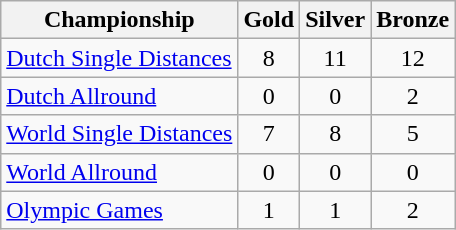<table class="wikitable">
<tr>
<th>Championship</th>
<th>Gold <br> </th>
<th>Silver <br> </th>
<th>Bronze <br></th>
</tr>
<tr>
<td><a href='#'>Dutch Single Distances</a></td>
<td style="text-align: center;">8</td>
<td style="text-align: center;">11</td>
<td style="text-align: center;">12</td>
</tr>
<tr>
<td><a href='#'>Dutch Allround</a></td>
<td style="text-align: center;">0</td>
<td style="text-align: center;">0</td>
<td style="text-align: center;">2</td>
</tr>
<tr>
<td><a href='#'>World Single Distances</a></td>
<td style="text-align: center;">7</td>
<td style="text-align: center;">8</td>
<td style="text-align: center;">5</td>
</tr>
<tr>
<td><a href='#'>World Allround</a></td>
<td style="text-align: center;">0</td>
<td style="text-align: center;">0</td>
<td style="text-align: center;">0</td>
</tr>
<tr>
<td><a href='#'>Olympic Games</a></td>
<td style="text-align: center;">1</td>
<td style="text-align: center;">1</td>
<td style="text-align: center;">2</td>
</tr>
</table>
